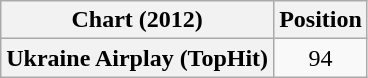<table class="wikitable plainrowheaders" style="text-align:center;">
<tr>
<th scope="col">Chart (2012)</th>
<th scope="col">Position</th>
</tr>
<tr>
<th scope="row">Ukraine Airplay (TopHit)</th>
<td>94</td>
</tr>
</table>
